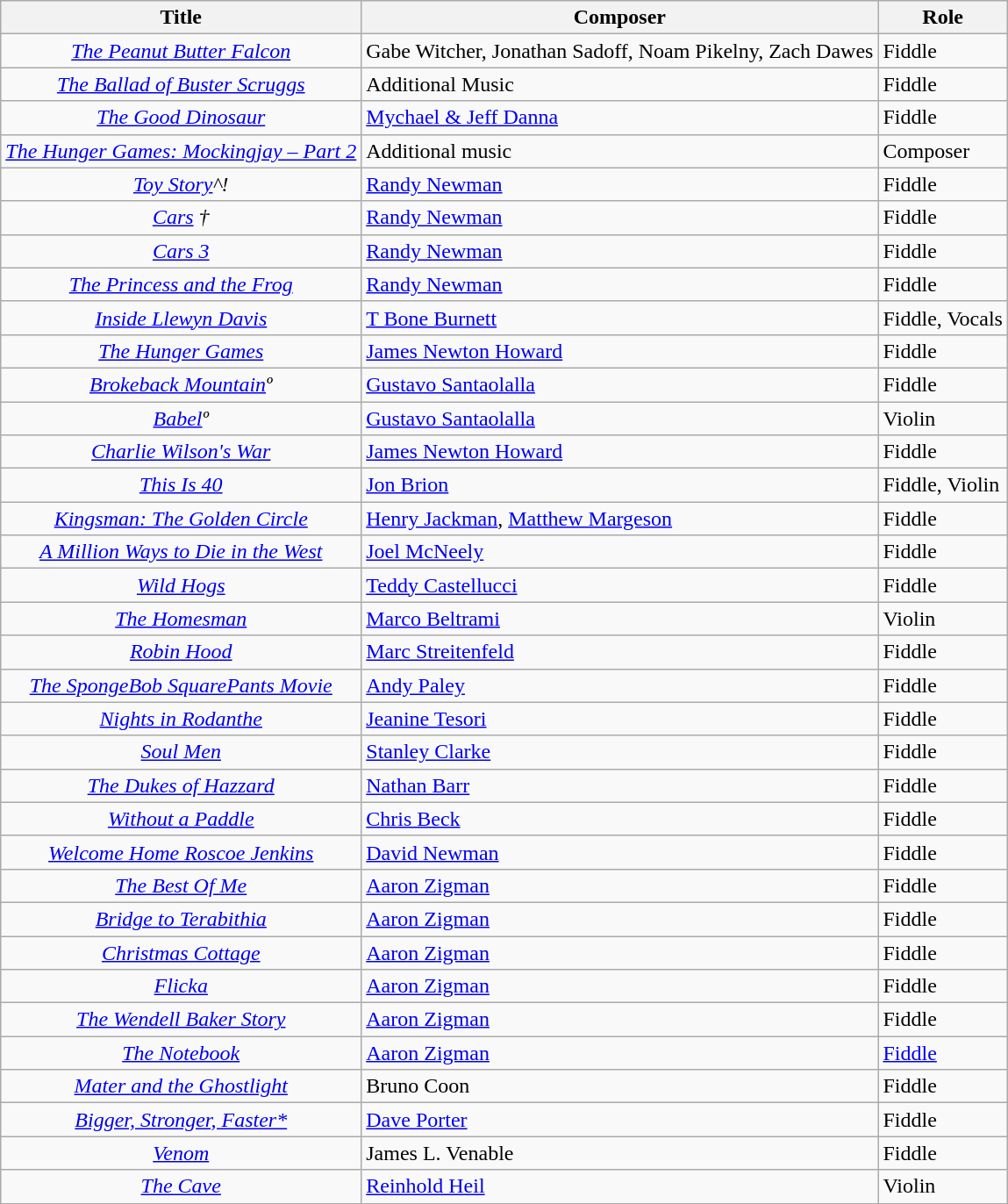<table class="wikitable">
<tr>
<th>Title</th>
<th>Composer</th>
<th>Role</th>
</tr>
<tr>
<td align="center"><em><a href='#'>The Peanut Butter Falcon</a></em></td>
<td align="left">Gabe Witcher, Jonathan Sadoff, Noam Pikelny, Zach Dawes</td>
<td align="left">Fiddle</td>
</tr>
<tr>
<td align="center"><em><a href='#'>The Ballad of Buster Scruggs</a></em></td>
<td align="left">Additional Music</td>
<td align="left">Fiddle</td>
</tr>
<tr>
<td align="center"><em><a href='#'>The Good Dinosaur</a></em></td>
<td align="left"><a href='#'>Mychael & Jeff Danna</a></td>
<td align="left">Fiddle</td>
</tr>
<tr>
<td align="center"><em><a href='#'>The Hunger Games: Mockingjay – Part 2</a></em></td>
<td align="left">Additional music</td>
<td align="left">Composer</td>
</tr>
<tr>
<td align="center"><em><a href='#'>Toy Story</a>^!</em></td>
<td align="left"><a href='#'>Randy Newman</a></td>
<td align="left">Fiddle</td>
</tr>
<tr>
<td align="center"><em><a href='#'>Cars</a> †</em></td>
<td align="left"><a href='#'>Randy Newman</a></td>
<td align="left">Fiddle</td>
</tr>
<tr>
<td align="center"><em><a href='#'>Cars 3</a></em></td>
<td align="left"><a href='#'>Randy Newman</a></td>
<td align="left">Fiddle</td>
</tr>
<tr>
<td align="center"><em><a href='#'>The Princess and the Frog</a></em></td>
<td align="left"><a href='#'>Randy Newman</a></td>
<td align="left">Fiddle</td>
</tr>
<tr>
<td align="center"><em><a href='#'>Inside Llewyn Davis</a></em></td>
<td align="left"><a href='#'>T Bone Burnett</a></td>
<td align="left">Fiddle, Vocals</td>
</tr>
<tr>
<td align="center"><a href='#'><em>The Hunger Games</em></a></td>
<td align="left"><a href='#'>James Newton Howard</a></td>
<td align="left">Fiddle</td>
</tr>
<tr>
<td align="center"><em><a href='#'>Brokeback Mountain</a>º</em></td>
<td align="left"><a href='#'>Gustavo Santaolalla</a></td>
<td align="left">Fiddle</td>
</tr>
<tr>
<td align="center"><em><a href='#'>Babel</a>º</em></td>
<td align="left"><a href='#'>Gustavo Santaolalla</a></td>
<td align="left">Violin</td>
</tr>
<tr>
<td align="center"><a href='#'><em>Charlie Wilson's War</em></a></td>
<td align="left"><a href='#'>James Newton Howard</a></td>
<td align="left">Fiddle</td>
</tr>
<tr>
<td align="center"><em><a href='#'>This Is 40</a></em></td>
<td align="left"><a href='#'>Jon Brion</a></td>
<td align="left">Fiddle, Violin</td>
</tr>
<tr>
<td align="center"><em><a href='#'>Kingsman: The Golden Circle</a></em></td>
<td align="left"><a href='#'>Henry Jackman</a>, <a href='#'>Matthew Margeson</a></td>
<td align="left">Fiddle</td>
</tr>
<tr>
<td align="center"><em><a href='#'>A Million Ways to Die in the West</a></em></td>
<td align="left"><a href='#'>Joel McNeely</a></td>
<td align="left">Fiddle</td>
</tr>
<tr>
<td align="center"><em><a href='#'>Wild Hogs</a></em></td>
<td align="left"><a href='#'>Teddy Castellucci</a></td>
<td align="left">Fiddle</td>
</tr>
<tr>
<td align="center"><em><a href='#'>The Homesman</a></em></td>
<td align="left"><a href='#'>Marco Beltrami</a></td>
<td align="left">Violin</td>
</tr>
<tr>
<td align="center"><a href='#'><em>Robin Hood</em></a></td>
<td align="left"><a href='#'>Marc Streitenfeld</a></td>
<td align="left">Fiddle</td>
</tr>
<tr>
<td align="center"><em><a href='#'>The SpongeBob SquarePants Movie</a></em></td>
<td align="left"><a href='#'>Andy Paley</a></td>
<td align="left">Fiddle</td>
</tr>
<tr>
<td align="center"><em><a href='#'>Nights in Rodanthe</a></em></td>
<td align="left"><a href='#'>Jeanine Tesori</a></td>
<td align="left">Fiddle</td>
</tr>
<tr>
<td align="center"><em><a href='#'>Soul Men</a></em></td>
<td align="left"><a href='#'>Stanley Clarke</a></td>
<td align="left">Fiddle</td>
</tr>
<tr>
<td align="center"><em><a href='#'>The Dukes of Hazzard</a></em></td>
<td align="left"><a href='#'>Nathan Barr</a></td>
<td align="left">Fiddle</td>
</tr>
<tr>
<td align="center"><em><a href='#'>Without a Paddle</a></em></td>
<td align="left"><a href='#'>Chris Beck</a></td>
<td align="left">Fiddle</td>
</tr>
<tr>
<td align="center"><em><a href='#'>Welcome Home Roscoe Jenkins</a></em></td>
<td align="left"><a href='#'>David Newman</a></td>
<td align="left">Fiddle</td>
</tr>
<tr>
<td align="center"><a href='#'><em>The Best Of Me</em></a></td>
<td align="left"><a href='#'>Aaron Zigman</a></td>
<td align="left">Fiddle</td>
</tr>
<tr>
<td align="center"><a href='#'><em>Bridge to Terabithia</em></a></td>
<td align="left"><a href='#'>Aaron Zigman</a></td>
<td align="left">Fiddle</td>
</tr>
<tr>
<td align="center"><em><a href='#'>Christmas Cottage</a></em></td>
<td align="left"><a href='#'>Aaron Zigman</a></td>
<td align="left">Fiddle</td>
</tr>
<tr>
<td align="center"><em><a href='#'>Flicka</a></em></td>
<td align="left"><a href='#'>Aaron Zigman</a></td>
<td align="left">Fiddle</td>
</tr>
<tr>
<td align="center"><em><a href='#'>The Wendell Baker Story</a></em></td>
<td align="left"><a href='#'>Aaron Zigman</a></td>
<td align="left">Fiddle</td>
</tr>
<tr>
<td align="center"><em><a href='#'>The Notebook</a></em></td>
<td align="left"><a href='#'>Aaron Zigman</a></td>
<td align="left"><a href='#'>Fiddle</a></td>
</tr>
<tr>
<td align="center"><em><a href='#'>Mater and the Ghostlight</a></em></td>
<td align="left">Bruno Coon</td>
<td align="left">Fiddle</td>
</tr>
<tr>
<td align="center"><em><a href='#'>Bigger, Stronger, Faster*</a></em></td>
<td align="left"><a href='#'>Dave Porter</a></td>
<td align="left">Fiddle</td>
</tr>
<tr>
<td align="center"><a href='#'><em>Venom</em></a></td>
<td align="left">James L. Venable</td>
<td align="left">Fiddle</td>
</tr>
<tr>
<td align="center"><a href='#'><em>The Cave</em></a></td>
<td align="left"><a href='#'>Reinhold Heil</a></td>
<td align="left">Violin</td>
</tr>
</table>
